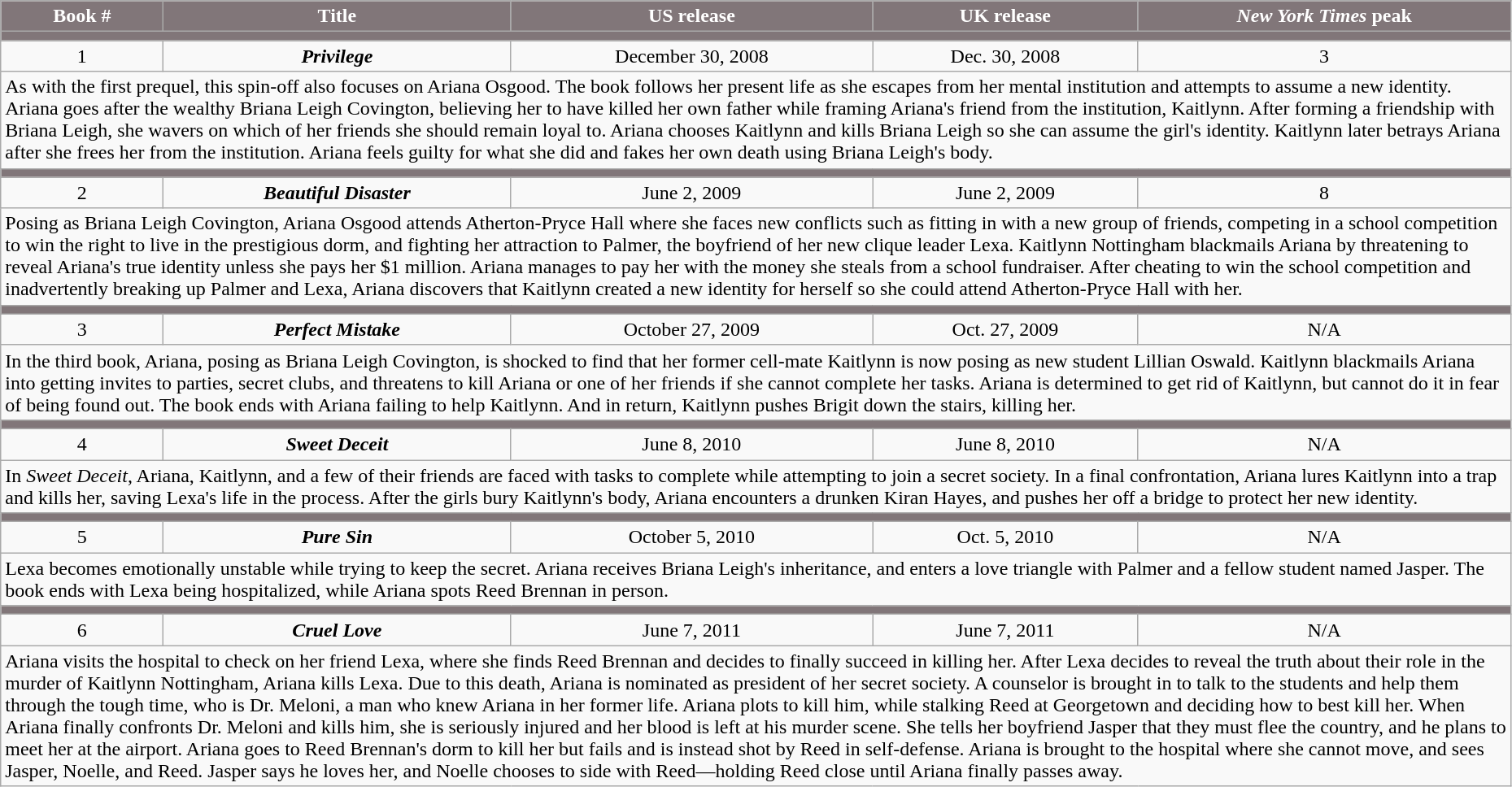<table class="wikitable" style="width:98%; background-color:#FFFFF">
<tr style="color:white">
<th style="background-color: #817679;">Book #</th>
<th style="background-color: #817679;">Title</th>
<th style="background-color: #817679;">US release</th>
<th style="background-color: #817679;">UK release</th>
<th style="background-color: #817679;"><em>New York Times</em> peak</th>
</tr>
<tr>
<td colspan="6" bgcolor="#817679"></td>
</tr>
<tr>
<td align="center">1</td>
<td align="center"><strong><em>Privilege</em></strong></td>
<td align="center">December 30, 2008</td>
<td align="center">Dec. 30, 2008</td>
<td align="center">3</td>
</tr>
<tr>
<td colspan="6">As with the first prequel, this spin-off also focuses on Ariana Osgood. The book follows her present life as she escapes from her mental institution and attempts to assume a new identity. Ariana goes after the wealthy Briana Leigh Covington, believing her to have killed her own father while framing Ariana's friend from the institution, Kaitlynn. After forming a friendship with Briana Leigh, she wavers on which of her friends she should remain loyal to. Ariana chooses Kaitlynn and kills Briana Leigh so she can assume the girl's identity. Kaitlynn later betrays Ariana after she frees her from the institution. Ariana feels guilty for what she did and fakes her own death using Briana Leigh's body.</td>
</tr>
<tr>
<td colspan="6" bgcolor="#817679"></td>
</tr>
<tr>
<td align="center">2</td>
<td align="center"><strong><em>Beautiful Disaster</em></strong></td>
<td align="center">June 2, 2009</td>
<td align="center">June 2, 2009</td>
<td align="center">8</td>
</tr>
<tr>
<td colspan="6">Posing as Briana Leigh Covington, Ariana Osgood attends Atherton-Pryce Hall where she faces new conflicts such as fitting in with a new group of friends, competing in a school competition to win the right to live in the prestigious dorm, and fighting her attraction to Palmer, the boyfriend of her new clique leader Lexa. Kaitlynn Nottingham blackmails Ariana by threatening to reveal Ariana's true identity unless she pays her $1 million. Ariana manages to pay her with the money she steals from a school fundraiser. After cheating to win the school competition and inadvertently breaking up Palmer and Lexa, Ariana discovers that Kaitlynn created a new identity for herself so she could attend Atherton-Pryce Hall with her.</td>
</tr>
<tr>
<td colspan="6" bgcolor="#817679"></td>
</tr>
<tr>
<td align="center">3</td>
<td align="center"><strong><em>Perfect Mistake</em></strong></td>
<td align="center">October 27, 2009</td>
<td align="center">Oct. 27, 2009</td>
<td align="center">N/A</td>
</tr>
<tr>
<td colspan="6">In the third book, Ariana, posing as Briana Leigh Covington, is shocked to find that her former cell-mate Kaitlynn is now posing as new student Lillian Oswald. Kaitlynn blackmails Ariana into getting invites to parties, secret clubs, and threatens to kill Ariana or one of her friends if she cannot complete her tasks. Ariana is determined to get rid of Kaitlynn, but cannot do it in fear of being found out. The book ends with Ariana failing to help Kaitlynn. And in return, Kaitlynn pushes Brigit down the stairs, killing her.</td>
</tr>
<tr>
<td colspan="6" bgcolor="#817679"></td>
</tr>
<tr>
<td align="center">4</td>
<td align="center"><strong><em>Sweet Deceit</em></strong></td>
<td align="center">June 8, 2010</td>
<td align="center">June 8, 2010</td>
<td align="center">N/A</td>
</tr>
<tr>
<td colspan="6">In <em>Sweet Deceit</em>, Ariana, Kaitlynn, and a few of their friends are faced with tasks to complete while attempting to join a secret society. In a final confrontation, Ariana lures Kaitlynn into a trap and kills her, saving Lexa's life in the process. After the girls bury Kaitlynn's body, Ariana encounters a drunken Kiran Hayes, and pushes her off a bridge to protect her new identity.</td>
</tr>
<tr>
<td colspan="6" bgcolor="#817679"></td>
</tr>
<tr>
<td align="center">5</td>
<td align="center"><strong><em>Pure Sin</em></strong></td>
<td align="center">October 5, 2010</td>
<td align="center">Oct. 5, 2010</td>
<td align="center">N/A</td>
</tr>
<tr>
<td colspan="6">Lexa becomes emotionally unstable while trying to keep the secret. Ariana receives Briana Leigh's inheritance, and enters a love triangle with Palmer and a fellow student named Jasper. The book ends with Lexa being hospitalized, while Ariana spots Reed Brennan in person.</td>
</tr>
<tr>
<td colspan="6" bgcolor="#817679"></td>
</tr>
<tr>
<td align="center">6</td>
<td align="center"><strong><em>Cruel Love</em></strong></td>
<td align="center">June 7, 2011</td>
<td align="center">June 7, 2011</td>
<td align="center">N/A</td>
</tr>
<tr>
<td colspan="6">Ariana visits the hospital to check on her friend Lexa, where she finds Reed Brennan and decides to finally succeed in killing her. After Lexa decides to reveal the truth about their role in the murder of Kaitlynn Nottingham, Ariana kills Lexa. Due to this death, Ariana is nominated as president of her secret society. A counselor is brought in to talk to the students and help them through the tough time, who is Dr. Meloni, a man who knew Ariana in her former life. Ariana plots to kill him, while stalking Reed at Georgetown and deciding how to best kill her. When Ariana finally confronts Dr. Meloni and kills him, she is seriously injured and her blood is left at his murder scene. She tells her boyfriend Jasper that they must flee the country, and he plans to meet her at the airport. Ariana goes to Reed Brennan's dorm to kill her but fails and is instead shot by Reed in self-defense. Ariana is brought to the hospital where she cannot move, and sees Jasper, Noelle, and Reed. Jasper says he loves her, and Noelle chooses to side with Reed—holding Reed close until Ariana finally passes away.</td>
</tr>
</table>
